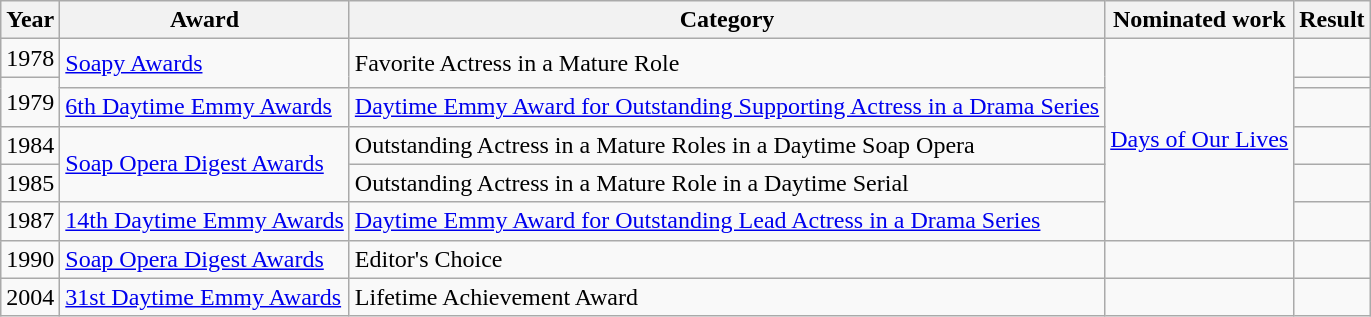<table class="wikitable sortable">
<tr>
<th>Year</th>
<th>Award</th>
<th>Category</th>
<th>Nominated work</th>
<th class="wikitable unsortable">Result</th>
</tr>
<tr>
<td>1978</td>
<td rowspan="2"><a href='#'>Soapy Awards</a></td>
<td rowspan="2">Favorite Actress in a Mature Role</td>
<td rowspan="6"><a href='#'>Days of Our Lives</a></td>
<td></td>
</tr>
<tr>
<td rowspan="2">1979</td>
<td></td>
</tr>
<tr>
<td><a href='#'>6th Daytime Emmy Awards</a></td>
<td><a href='#'>Daytime Emmy Award for Outstanding Supporting Actress in a Drama Series</a></td>
<td></td>
</tr>
<tr>
<td>1984</td>
<td rowspan="2"><a href='#'>Soap Opera Digest Awards</a></td>
<td>Outstanding Actress in a Mature Roles in a Daytime Soap Opera</td>
<td></td>
</tr>
<tr>
<td>1985</td>
<td>Outstanding Actress in a Mature Role in a Daytime Serial</td>
<td></td>
</tr>
<tr>
<td>1987</td>
<td><a href='#'>14th Daytime Emmy Awards</a></td>
<td><a href='#'>Daytime Emmy Award for Outstanding Lead Actress in a Drama Series</a></td>
<td></td>
</tr>
<tr>
<td>1990</td>
<td><a href='#'>Soap Opera Digest Awards</a></td>
<td>Editor's Choice</td>
<td></td>
<td></td>
</tr>
<tr>
<td>2004</td>
<td><a href='#'>31st Daytime Emmy Awards</a></td>
<td>Lifetime Achievement Award</td>
<td></td>
<td></td>
</tr>
</table>
